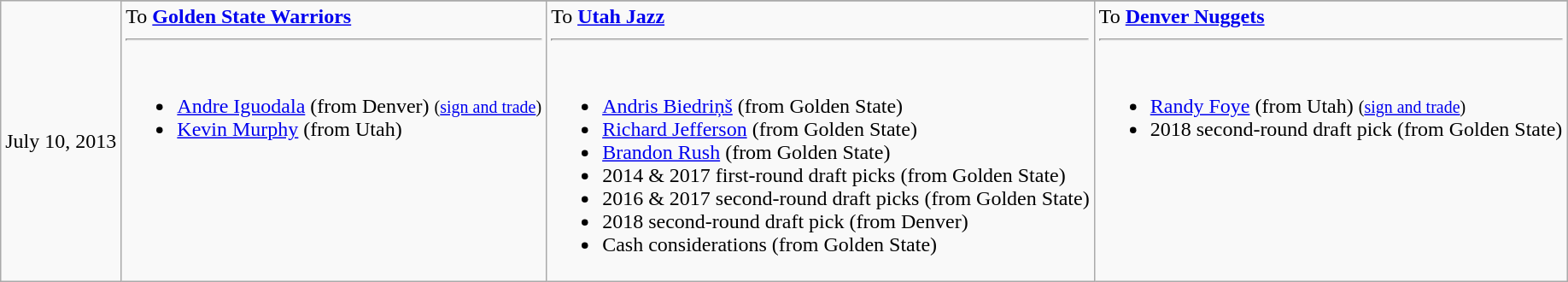<table class="wikitable" style="text-align:center">
<tr>
<td rowspan=3>July 10, 2013</td>
</tr>
<tr>
<td align=left valign=top>To <strong><a href='#'>Golden State Warriors</a></strong><hr><br><ul><li><a href='#'>Andre Iguodala</a> (from Denver) <small>(<a href='#'>sign and trade</a>)</small></li><li><a href='#'>Kevin Murphy</a> (from Utah)</li></ul></td>
<td align=left valign=top>To <strong><a href='#'>Utah Jazz</a></strong><hr><br><ul><li><a href='#'>Andris Biedriņš</a> (from Golden State)</li><li><a href='#'>Richard Jefferson</a> (from Golden State)</li><li><a href='#'>Brandon Rush</a> (from Golden State)</li><li>2014 & 2017 first-round draft picks (from Golden State)</li><li>2016 & 2017 second-round draft picks (from Golden State)</li><li>2018 second-round draft pick (from Denver)</li><li>Cash considerations (from Golden State)</li></ul></td>
<td align=left valign=top>To <strong><a href='#'>Denver Nuggets</a></strong><hr><br><ul><li><a href='#'>Randy Foye</a> (from Utah) <small>(<a href='#'>sign and trade</a>)</small></li><li>2018 second-round draft pick (from Golden State)</li></ul></td>
</tr>
</table>
